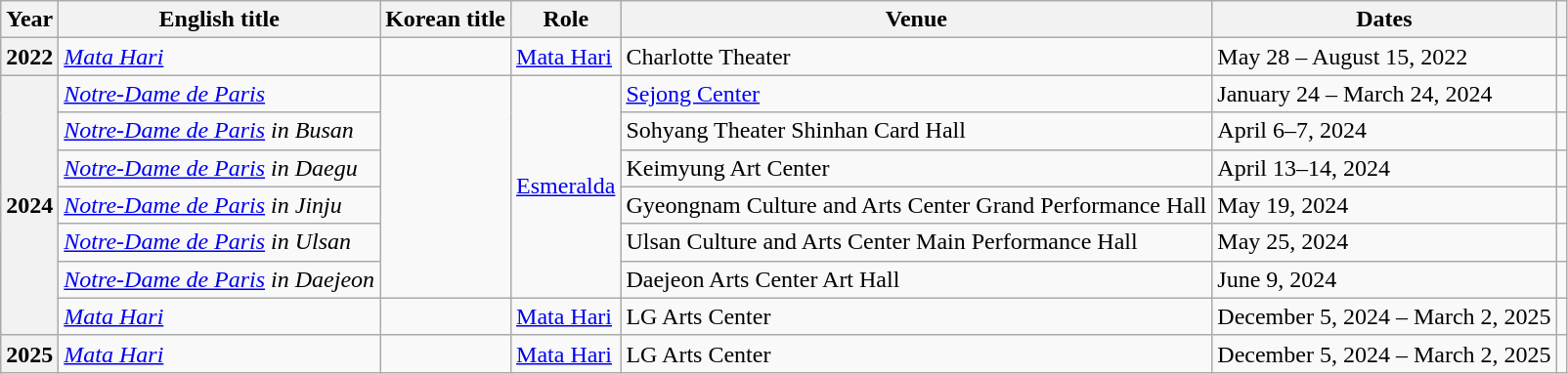<table class="wikitable plainrowheaders sortable">
<tr>
<th scope="col">Year</th>
<th scope="col">English title</th>
<th scope="col">Korean title</th>
<th scope="col">Role</th>
<th scope="col">Venue</th>
<th scope="col">Dates</th>
<th scope="col" class="unsortable"></th>
</tr>
<tr>
<th scope="row">2022</th>
<td><em><a href='#'>Mata Hari</a></em></td>
<td></td>
<td><a href='#'>Mata Hari</a></td>
<td>Charlotte Theater</td>
<td>May 28 – August 15, 2022</td>
<td style="text-align:center"></td>
</tr>
<tr>
<th scope="row" rowspan="7">2024</th>
<td><em><a href='#'>Notre-Dame de Paris</a></em></td>
<td rowspan="6"></td>
<td rowspan="6"><a href='#'>Esmeralda</a></td>
<td><a href='#'>Sejong Center</a></td>
<td>January 24 – March 24, 2024</td>
<td style="text-align:center"></td>
</tr>
<tr>
<td><em><a href='#'>Notre-Dame de Paris</a> in Busan</em></td>
<td>Sohyang Theater Shinhan Card Hall</td>
<td>April 6–7, 2024</td>
<td style="text-align:center"></td>
</tr>
<tr>
<td><em><a href='#'>Notre-Dame de Paris</a> in Daegu</em></td>
<td>Keimyung Art Center</td>
<td>April 13–14, 2024</td>
<td style="text-align:center"></td>
</tr>
<tr>
<td><em><a href='#'>Notre-Dame de Paris</a> in Jinju</em></td>
<td>Gyeongnam Culture and Arts Center Grand Performance Hall</td>
<td>May 19, 2024</td>
<td style="text-align:center"></td>
</tr>
<tr>
<td><em><a href='#'>Notre-Dame de Paris</a> in Ulsan</em></td>
<td>Ulsan Culture and Arts Center Main Performance Hall</td>
<td>May 25, 2024</td>
<td></td>
</tr>
<tr>
<td><em><a href='#'>Notre-Dame de Paris</a> in Daejeon</em></td>
<td>Daejeon Arts Center Art Hall</td>
<td>June 9, 2024</td>
<td style="text-align:center"></td>
</tr>
<tr>
<td><em><a href='#'>Mata Hari</a></em></td>
<td></td>
<td><a href='#'>Mata Hari</a></td>
<td>LG Arts Center</td>
<td>December 5, 2024 – March 2, 2025</td>
<td style="text-align:center"></td>
</tr>
<tr>
<th scope="row" rowspan="1">2025</th>
<td><em><a href='#'>Mata Hari</a></em></td>
<td></td>
<td><a href='#'>Mata Hari</a></td>
<td>LG Arts Center</td>
<td>December 5, 2024 – March 2, 2025</td>
<td style="text-align:center"></td>
</tr>
</table>
